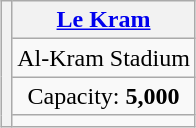<table class="wikitable" style="margin:1em auto; text-align:center">
<tr>
<th rowspan="4"></th>
<th><a href='#'>Le Kram</a></th>
</tr>
<tr>
<td>Al-Kram Stadium</td>
</tr>
<tr>
<td>Capacity: <strong>5,000</strong></td>
</tr>
<tr>
<td></td>
</tr>
</table>
